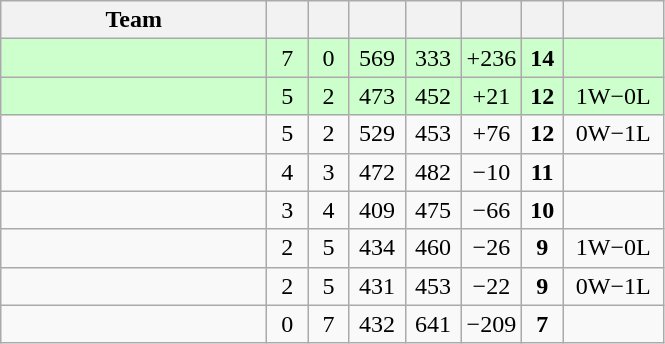<table class="wikitable" style="text-align:center;">
<tr>
<th width=170>Team</th>
<th width=20></th>
<th width=20></th>
<th width=30></th>
<th width=30></th>
<th width=30></th>
<th width=20></th>
<th width=60></th>
</tr>
<tr bgcolor="#ccffcc">
<td align=left></td>
<td>7</td>
<td>0</td>
<td>569</td>
<td>333</td>
<td>+236</td>
<td><strong>14</strong></td>
<td></td>
</tr>
<tr bgcolor="#ccffcc">
<td align=left></td>
<td>5</td>
<td>2</td>
<td>473</td>
<td>452</td>
<td>+21</td>
<td><strong>12</strong></td>
<td>1W−0L</td>
</tr>
<tr>
<td align=left></td>
<td>5</td>
<td>2</td>
<td>529</td>
<td>453</td>
<td>+76</td>
<td><strong>12</strong></td>
<td>0W−1L</td>
</tr>
<tr>
<td align=left></td>
<td>4</td>
<td>3</td>
<td>472</td>
<td>482</td>
<td>−10</td>
<td><strong>11</strong></td>
<td></td>
</tr>
<tr>
<td align=left></td>
<td>3</td>
<td>4</td>
<td>409</td>
<td>475</td>
<td>−66</td>
<td><strong>10</strong></td>
<td></td>
</tr>
<tr>
<td align=left></td>
<td>2</td>
<td>5</td>
<td>434</td>
<td>460</td>
<td>−26</td>
<td><strong>9</strong></td>
<td>1W−0L</td>
</tr>
<tr>
<td align=left></td>
<td>2</td>
<td>5</td>
<td>431</td>
<td>453</td>
<td>−22</td>
<td><strong>9</strong></td>
<td>0W−1L</td>
</tr>
<tr>
<td align=left></td>
<td>0</td>
<td>7</td>
<td>432</td>
<td>641</td>
<td>−209</td>
<td><strong>7</strong></td>
<td></td>
</tr>
</table>
